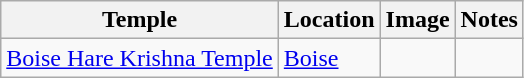<table class="wikitable sortable" id="tableTempleWikiID">
<tr>
<th>Temple</th>
<th>Location</th>
<th>Image</th>
<th>Notes</th>
</tr>
<tr>
<td><a href='#'>Boise Hare Krishna Temple</a></td>
<td><a href='#'>Boise</a></td>
<td></td>
<td></td>
</tr>
</table>
